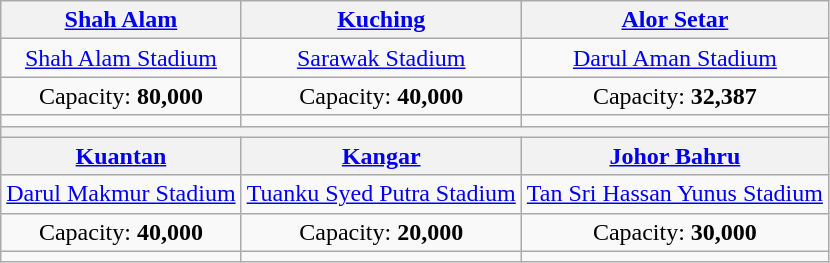<table class="wikitable" style="text-align:center">
<tr>
<th><a href='#'>Shah Alam</a></th>
<th><a href='#'>Kuching</a></th>
<th><a href='#'>Alor Setar</a></th>
</tr>
<tr>
<td><a href='#'>Shah Alam Stadium</a></td>
<td><a href='#'>Sarawak Stadium</a></td>
<td><a href='#'>Darul Aman Stadium</a></td>
</tr>
<tr>
<td>Capacity: <strong>80,000</strong></td>
<td>Capacity: <strong>40,000</strong></td>
<td>Capacity: <strong>32,387</strong></td>
</tr>
<tr>
<td></td>
<td></td>
<td></td>
</tr>
<tr>
<th colspan="3"></th>
</tr>
<tr>
<th><a href='#'>Kuantan</a></th>
<th><a href='#'>Kangar</a></th>
<th><a href='#'>Johor Bahru</a></th>
</tr>
<tr>
<td><a href='#'>Darul Makmur Stadium</a></td>
<td><a href='#'>Tuanku Syed Putra Stadium</a></td>
<td><a href='#'>Tan Sri Hassan Yunus Stadium</a></td>
</tr>
<tr>
<td>Capacity: <strong>40,000</strong></td>
<td>Capacity: <strong>20,000</strong></td>
<td>Capacity: <strong>30,000</strong></td>
</tr>
<tr>
<td></td>
<td></td>
<td></td>
</tr>
</table>
